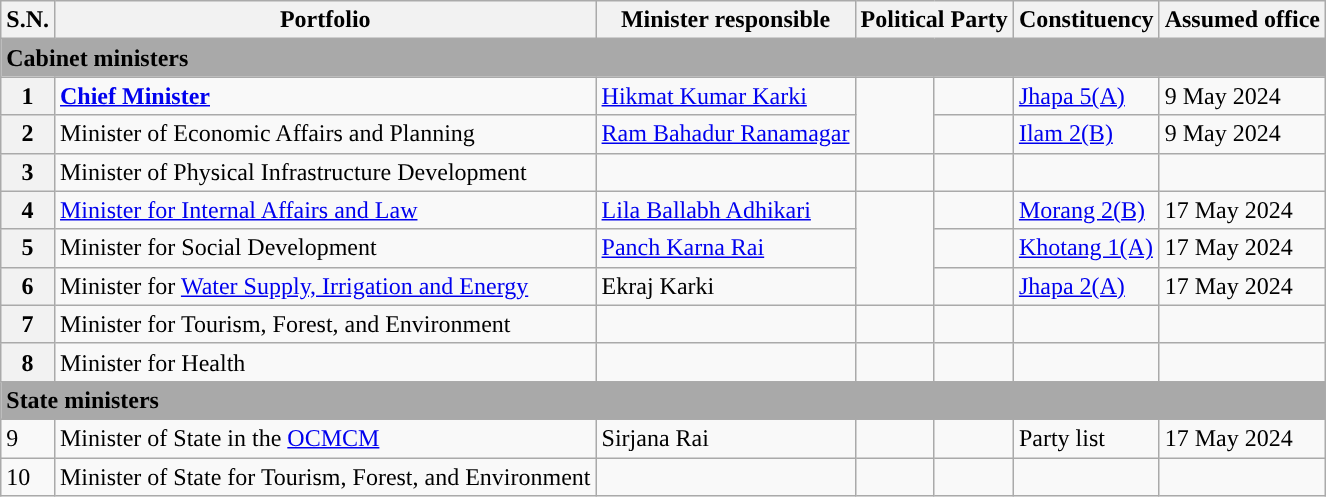<table class="wikitable">
<tr>
<th>S.N.</th>
<th>Portfolio</th>
<th>Minister responsible</th>
<th colspan="2">Political Party</th>
<th>Constituency</th>
<th>Assumed office</th>
</tr>
<tr>
<td colspan="7" bgcolor="darkgrey"><strong>Cabinet ministers</strong></td>
</tr>
<tr>
<th>1</th>
<td><strong><a href='#'>Chief Minister</a><br></strong></td>
<td><a href='#'>Hikmat Kumar Karki</a></td>
<td rowspan="2"></td>
<td></td>
<td><a href='#'>Jhapa 5(A)</a></td>
<td>9 May 2024</td>
</tr>
<tr>
<th>2</th>
<td>Minister of Economic Affairs and Planning</td>
<td><a href='#'>Ram Bahadur Ranamagar</a></td>
<td></td>
<td><a href='#'>Ilam 2(B)</a></td>
<td>9 May 2024</td>
</tr>
<tr>
<th>3</th>
<td>Minister of Physical Infrastructure Development</td>
<td></td>
<td></td>
<td></td>
<td></td>
<td></td>
</tr>
<tr>
<th>4</th>
<td><a href='#'>Minister for Internal Affairs and Law</a></td>
<td><a href='#'>Lila Ballabh Adhikari</a></td>
<td rowspan="3"></td>
<td></td>
<td><a href='#'>Morang 2(B)</a></td>
<td>17 May 2024</td>
</tr>
<tr>
<th>5</th>
<td>Minister for Social Development</td>
<td><a href='#'>Panch Karna Rai</a></td>
<td></td>
<td><a href='#'>Khotang 1(A)</a></td>
<td>17 May 2024</td>
</tr>
<tr>
<th>6</th>
<td>Minister for <a href='#'>Water Supply, Irrigation and Energy</a></td>
<td>Ekraj Karki</td>
<td></td>
<td><a href='#'>Jhapa 2(A)</a></td>
<td>17 May 2024</td>
</tr>
<tr>
<th>7</th>
<td>Minister for Tourism, Forest, and Environment</td>
<td></td>
<td></td>
<td></td>
<td></td>
<td></td>
</tr>
<tr>
<th>8</th>
<td>Minister for Health</td>
<td></td>
<td></td>
<td></td>
<td></td>
<td></td>
</tr>
<tr>
<td colspan="7" bgcolor="darkgrey"><strong>State ministers</strong></td>
</tr>
<tr>
<td>9</td>
<td>Minister of State in the <a href='#'>OCMCM</a></td>
<td>Sirjana Rai</td>
<td></td>
<td></td>
<td>Party list</td>
<td>17 May 2024</td>
</tr>
<tr>
<td>10</td>
<td>Minister of State for Tourism, Forest, and Environment</td>
<td></td>
<td></td>
<td></td>
<td></td>
<td></td>
</tr>
</table>
